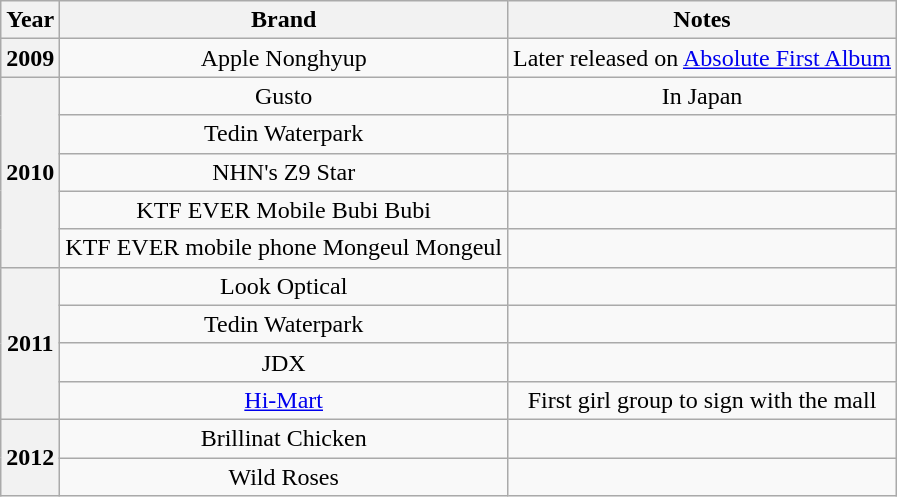<table class="wikitable plainrowheaders" style="text-align:center;">
<tr>
<th>Year</th>
<th>Brand</th>
<th>Notes</th>
</tr>
<tr>
<th>2009</th>
<td>Apple Nonghyup</td>
<td>Later released on <a href='#'>Absolute First Album</a></td>
</tr>
<tr>
<th rowspan="5">2010</th>
<td>Gusto</td>
<td>In Japan</td>
</tr>
<tr>
<td>Tedin Waterpark</td>
<td></td>
</tr>
<tr>
<td>NHN's Z9 Star</td>
<td></td>
</tr>
<tr>
<td>KTF EVER Mobile Bubi Bubi</td>
<td></td>
</tr>
<tr>
<td>KTF EVER mobile phone Mongeul Mongeul</td>
<td></td>
</tr>
<tr>
<th rowspan="4">2011</th>
<td>Look Optical</td>
<td></td>
</tr>
<tr>
<td>Tedin Waterpark</td>
<td></td>
</tr>
<tr>
<td>JDX</td>
<td></td>
</tr>
<tr>
<td><a href='#'>Hi-Mart</a></td>
<td>First girl group to sign with the mall</td>
</tr>
<tr>
<th rowspan="2">2012</th>
<td>Brillinat Chicken</td>
<td></td>
</tr>
<tr>
<td>Wild Roses</td>
<td></td>
</tr>
</table>
